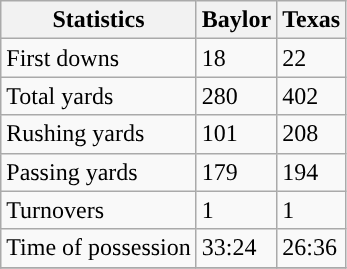<table class="wikitable" style="float: left;">
<tr>
<th>Statistics</th>
<th>Baylor</th>
<th>Texas</th>
</tr>
<tr>
<td>First downs</td>
<td>18</td>
<td>22</td>
</tr>
<tr>
<td>Total yards</td>
<td>280</td>
<td>402</td>
</tr>
<tr>
<td>Rushing yards</td>
<td>101</td>
<td>208</td>
</tr>
<tr>
<td>Passing yards</td>
<td>179</td>
<td>194</td>
</tr>
<tr>
<td>Turnovers</td>
<td>1</td>
<td>1</td>
</tr>
<tr>
<td>Time of possession</td>
<td>33:24</td>
<td>26:36</td>
</tr>
<tr>
</tr>
</table>
